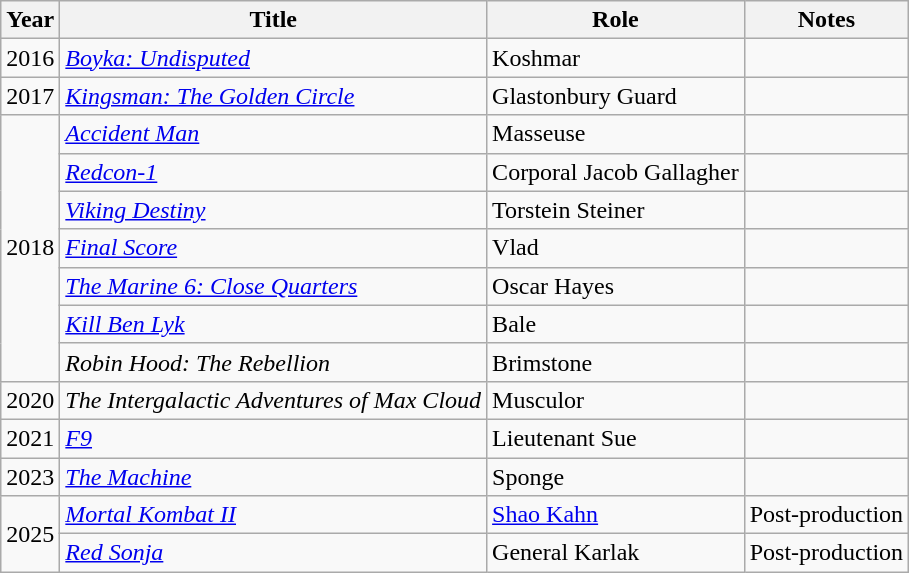<table class="wikitable sortable">
<tr>
<th>Year</th>
<th>Title</th>
<th>Role</th>
<th>Notes</th>
</tr>
<tr>
<td>2016</td>
<td><em><a href='#'>Boyka: Undisputed</a></em></td>
<td>Koshmar</td>
<td></td>
</tr>
<tr>
<td>2017</td>
<td><em><a href='#'>Kingsman: The Golden Circle</a></em></td>
<td>Glastonbury Guard</td>
<td></td>
</tr>
<tr>
<td rowspan="7">2018</td>
<td><em><a href='#'>Accident Man</a></em></td>
<td>Masseuse</td>
<td></td>
</tr>
<tr>
<td><em><a href='#'>Redcon-1</a></em></td>
<td>Corporal Jacob Gallagher</td>
<td></td>
</tr>
<tr>
<td><em><a href='#'>Viking Destiny</a></em></td>
<td>Torstein Steiner</td>
<td></td>
</tr>
<tr>
<td><em><a href='#'>Final Score</a></em></td>
<td>Vlad</td>
<td></td>
</tr>
<tr>
<td><em><a href='#'>The Marine 6: Close Quarters</a></em></td>
<td>Oscar Hayes</td>
<td></td>
</tr>
<tr>
<td><em><a href='#'>Kill Ben Lyk</a></em></td>
<td>Bale</td>
<td></td>
</tr>
<tr>
<td><em>Robin Hood: The Rebellion</em></td>
<td>Brimstone</td>
<td></td>
</tr>
<tr>
<td>2020</td>
<td><em>The Intergalactic Adventures of Max Cloud</em></td>
<td>Musculor</td>
<td></td>
</tr>
<tr>
<td>2021</td>
<td><em><a href='#'>F9</a></em></td>
<td>Lieutenant Sue</td>
<td></td>
</tr>
<tr>
<td>2023</td>
<td><em><a href='#'>The Machine</a></em></td>
<td>Sponge</td>
<td></td>
</tr>
<tr>
<td rowspan="2">2025</td>
<td><em><a href='#'>Mortal Kombat II</a></em></td>
<td><a href='#'>Shao Kahn</a></td>
<td>Post-production</td>
</tr>
<tr>
<td><em><a href='#'>Red Sonja</a></em></td>
<td>General Karlak</td>
<td>Post-production</td>
</tr>
</table>
